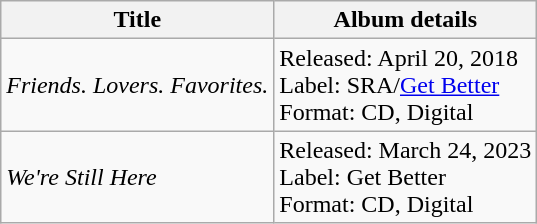<table class="wikitable">
<tr>
<th>Title</th>
<th>Album details</th>
</tr>
<tr>
<td><em>Friends. Lovers. Favorites.</em></td>
<td>Released: April 20, 2018<br>Label: SRA/<a href='#'>Get Better</a><br>Format: CD, Digital</td>
</tr>
<tr>
<td><em>We're Still Here</em></td>
<td>Released: March 24, 2023<br>Label: Get Better<br>Format: CD, Digital</td>
</tr>
</table>
